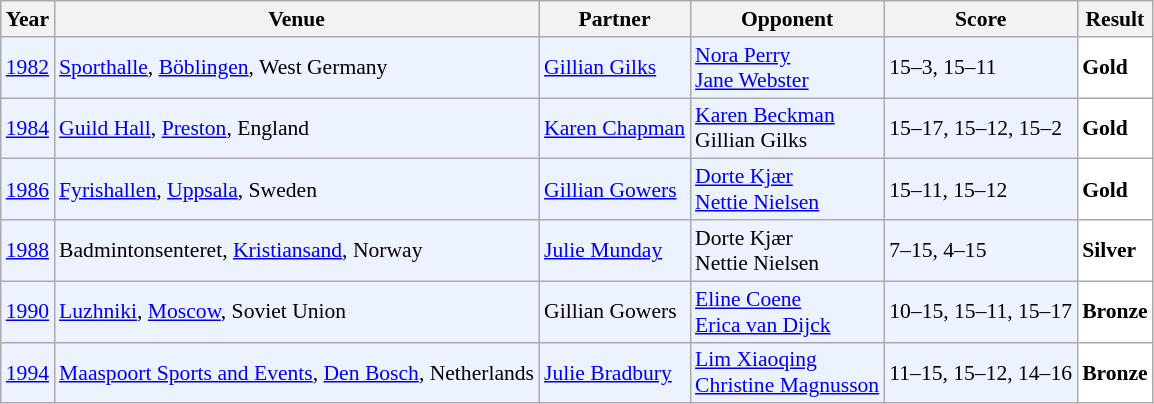<table class="sortable wikitable" style="font-size: 90%;">
<tr>
<th>Year</th>
<th>Venue</th>
<th>Partner</th>
<th>Opponent</th>
<th>Score</th>
<th>Result</th>
</tr>
<tr style="background:#ECF2FF">
<td align="center"><a href='#'>1982</a></td>
<td align="left"><a href='#'>Sporthalle</a>, <a href='#'>Böblingen</a>, West Germany</td>
<td align="left"> <a href='#'>Gillian Gilks</a></td>
<td align="left"> <a href='#'>Nora Perry</a><br> <a href='#'>Jane Webster</a></td>
<td align="left">15–3, 15–11</td>
<td style="text-align:left; background:white"> <strong>Gold</strong></td>
</tr>
<tr style="background:#ECF2FF">
<td align="center"><a href='#'>1984</a></td>
<td align="left"><a href='#'>Guild Hall</a>, <a href='#'>Preston</a>, England</td>
<td align="left"> <a href='#'>Karen Chapman</a></td>
<td align="left"> <a href='#'>Karen Beckman</a><br> Gillian Gilks</td>
<td align="left">15–17, 15–12, 15–2</td>
<td style="text-align:left; background:white"> <strong>Gold</strong></td>
</tr>
<tr style="background:#ECF2FF">
<td align="center"><a href='#'>1986</a></td>
<td align="left"><a href='#'>Fyrishallen</a>, <a href='#'>Uppsala</a>, Sweden</td>
<td align="left"> <a href='#'>Gillian Gowers</a></td>
<td align="left"> <a href='#'>Dorte Kjær</a><br> <a href='#'>Nettie Nielsen</a></td>
<td align="left">15–11, 15–12</td>
<td style="text-align:left; background:white"> <strong>Gold</strong></td>
</tr>
<tr style="background:#ECF2FF">
<td align="center"><a href='#'>1988</a></td>
<td align="left">Badmintonsenteret, <a href='#'>Kristiansand</a>, Norway</td>
<td align="left"> <a href='#'>Julie Munday</a></td>
<td align="left"> Dorte Kjær<br> Nettie Nielsen</td>
<td align="left">7–15, 4–15</td>
<td style="text-align:left; background:white"> <strong>Silver</strong></td>
</tr>
<tr style="background:#ECF2FF">
<td align="center"><a href='#'>1990</a></td>
<td align="left"><a href='#'>Luzhniki</a>, <a href='#'>Moscow</a>, Soviet Union</td>
<td align="left"> Gillian Gowers</td>
<td align="left"> <a href='#'>Eline Coene</a><br> <a href='#'>Erica van Dijck</a></td>
<td align="left">10–15, 15–11, 15–17</td>
<td style="text-align:left; background:white"> <strong>Bronze</strong></td>
</tr>
<tr style="background:#ECF2FF">
<td align="center"><a href='#'>1994</a></td>
<td align="left"><a href='#'>Maaspoort Sports and Events</a>, <a href='#'>Den Bosch</a>, Netherlands</td>
<td align="left"> <a href='#'>Julie Bradbury</a></td>
<td align="left"> <a href='#'>Lim Xiaoqing</a><br> <a href='#'>Christine Magnusson</a></td>
<td align="left">11–15, 15–12, 14–16</td>
<td style="text-align:left; background:white"> <strong>Bronze</strong></td>
</tr>
</table>
